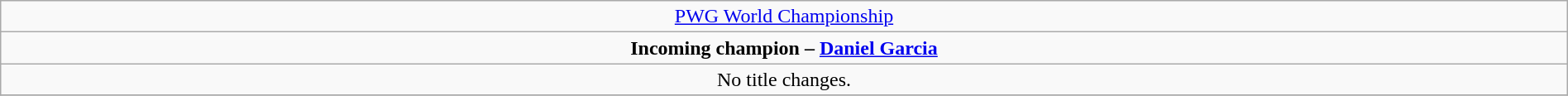<table class="wikitable" style="text-align:center; width:100%;">
<tr>
<td colspan="5" style="text-align: center;"><a href='#'>PWG World Championship</a></td>
</tr>
<tr>
<td colspan="5" style="text-align: center;"><strong>Incoming champion – <a href='#'>Daniel Garcia</a></strong></td>
</tr>
<tr>
<td>No title changes.</td>
</tr>
<tr>
</tr>
</table>
